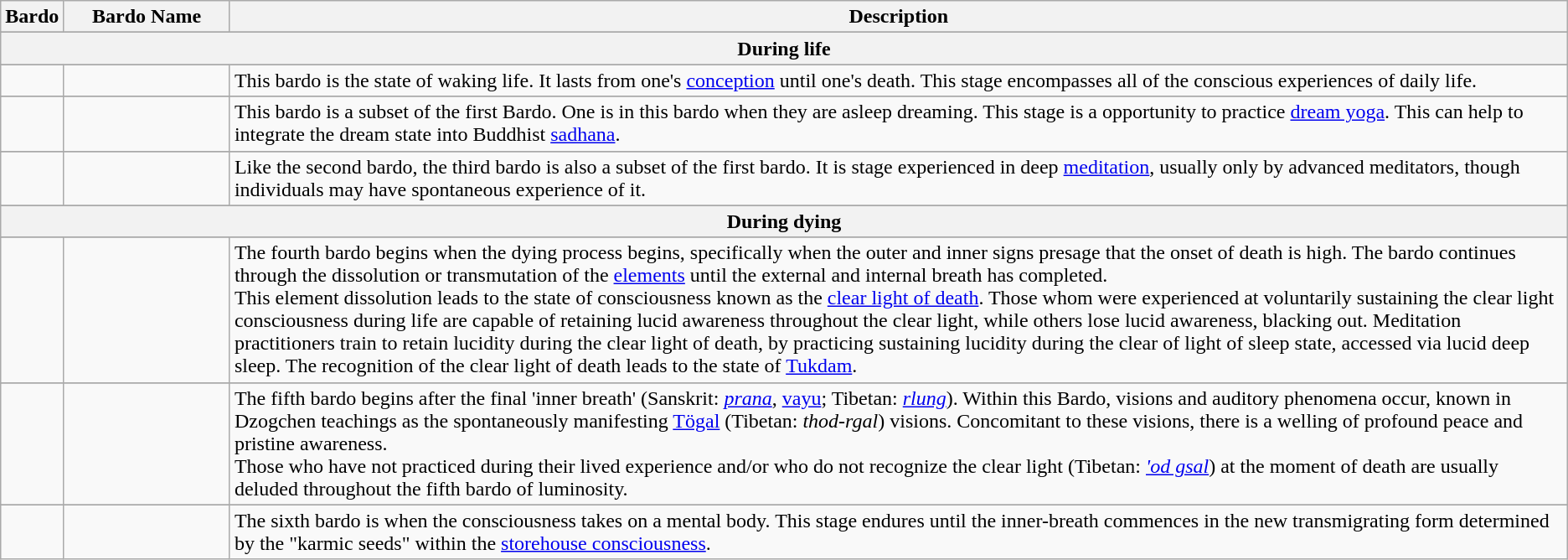<table class="wikitable plainrowheaders">
<tr>
<th scope="col">Bardo</th>
<th style="width: 125px;">Bardo Name</th>
<th scope="col">Description</th>
</tr>
<tr>
</tr>
<tr>
<th colspan="8">During life</th>
</tr>
<tr>
</tr>
<tr>
<td></td>
<td></td>
<td>This bardo is the state of waking life. It lasts from one's <a href='#'>conception</a> until one's death. This stage encompasses all of the conscious experiences of daily life.</td>
</tr>
<tr>
</tr>
<tr>
<td></td>
<td></td>
<td>This bardo is a subset of the first Bardo. One is in this bardo when they are asleep dreaming. This stage is a opportunity to practice <a href='#'>dream yoga</a>. This can help to integrate the dream state into Buddhist <a href='#'>sadhana</a>.</td>
</tr>
<tr>
</tr>
<tr>
<td></td>
<td></td>
<td>Like the second bardo, the third bardo is also a subset of the first bardo. It is stage experienced in deep <a href='#'>meditation</a>, usually only by advanced meditators, though individuals may have spontaneous experience of it.</td>
</tr>
<tr>
</tr>
<tr>
<th colspan="8">During dying</th>
</tr>
<tr>
</tr>
<tr>
<td></td>
<td></td>
<td>The fourth bardo begins when the dying process begins, specifically when the outer and inner signs presage that the onset of death is high. The bardo continues through the dissolution or transmutation of the <a href='#'>elements</a> until the external and internal breath has completed.<br>This element dissolution leads to the state of consciousness known as the <a href='#'>clear light of death</a>. Those whom were experienced at voluntarily sustaining the clear light consciousness during life are capable of retaining lucid awareness throughout the clear light, while others lose lucid awareness, blacking out. Meditation practitioners train to retain lucidity during the clear light of death, by practicing sustaining lucidity during the clear of light of sleep state, accessed via lucid deep sleep. The recognition of the clear light of death leads to the state of <a href='#'>Tukdam</a>.</td>
</tr>
<tr>
</tr>
<tr>
<td></td>
<td></td>
<td>The fifth bardo begins after the final 'inner breath' (Sanskrit: <em><a href='#'>prana</a></em>, <a href='#'>vayu</a>; Tibetan: <em><a href='#'>rlung</a></em>). Within this Bardo, visions and auditory phenomena occur, known in Dzogchen teachings as the spontaneously manifesting <a href='#'>Tögal</a> (Tibetan: <em>thod-rgal</em>) visions. Concomitant to these visions, there is a welling of profound peace and pristine awareness.<br>Those who have not practiced during their lived experience and/or who do not recognize the clear light (Tibetan: <em><a href='#'>'od gsal</a></em>) at the moment of death are usually deluded throughout the fifth bardo of luminosity.</td>
</tr>
<tr>
</tr>
<tr>
<td></td>
<td></td>
<td>The sixth bardo is when the consciousness takes on a mental body. This stage endures until the inner-breath commences in the new transmigrating form determined by the "karmic seeds" within the <a href='#'>storehouse consciousness</a>.</td>
</tr>
</table>
